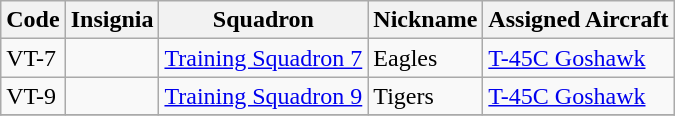<table class="wikitable sortable">
<tr>
<th>Code</th>
<th>Insignia</th>
<th>Squadron</th>
<th>Nickname</th>
<th>Assigned Aircraft</th>
</tr>
<tr>
<td>VT-7</td>
<td></td>
<td><a href='#'>Training Squadron 7</a></td>
<td>Eagles</td>
<td><a href='#'>T-45C Goshawk</a></td>
</tr>
<tr>
<td>VT-9</td>
<td></td>
<td><a href='#'>Training Squadron 9</a></td>
<td>Tigers</td>
<td><a href='#'>T-45C Goshawk</a></td>
</tr>
<tr>
</tr>
</table>
